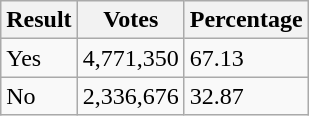<table class="wikitable">
<tr>
<th>Result</th>
<th>Votes</th>
<th>Percentage</th>
</tr>
<tr>
<td>Yes</td>
<td>4,771,350</td>
<td>67.13</td>
</tr>
<tr>
<td>No</td>
<td>2,336,676</td>
<td>32.87</td>
</tr>
</table>
